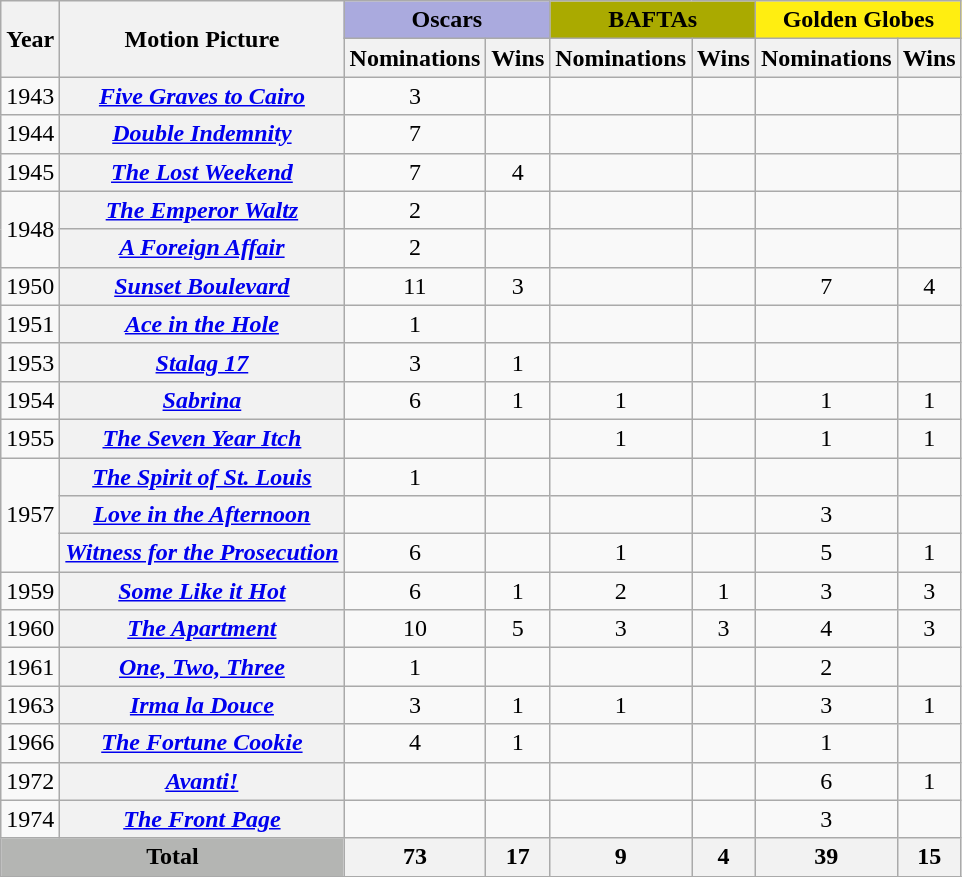<table class="wikitable plainrowheaders">
<tr>
<th scope="col" rowspan="2">Year</th>
<th scope="col" rowspan="2">Motion Picture</th>
<th scope="col" colspan="2" style="background-color:#aaaade;">Oscars</th>
<th scope="col" colspan="2" style="background-color:#aa0;">BAFTAs</th>
<th scope="col" colspan="2" style="background-color:#fe1;">Golden Globes</th>
</tr>
<tr>
<th>Nominations</th>
<th>Wins</th>
<th>Nominations</th>
<th>Wins</th>
<th>Nominations</th>
<th>Wins</th>
</tr>
<tr>
<td>1943</td>
<th scope="row"><em><a href='#'>Five Graves to Cairo</a></em></th>
<td align=center>3</td>
<td></td>
<td></td>
<td></td>
<td></td>
<td></td>
</tr>
<tr>
<td>1944</td>
<th scope="row"><em><a href='#'>Double Indemnity</a></em></th>
<td align=center>7</td>
<td></td>
<td></td>
<td></td>
<td></td>
<td></td>
</tr>
<tr>
<td>1945</td>
<th scope="row"><em><a href='#'>The Lost Weekend</a></em></th>
<td align=center>7</td>
<td align=center>4</td>
<td></td>
<td></td>
<td></td>
<td></td>
</tr>
<tr>
<td rowspan="2">1948</td>
<th scope="row"><em><a href='#'>The Emperor Waltz</a></em></th>
<td align=center>2</td>
<td></td>
<td></td>
<td></td>
<td></td>
<td></td>
</tr>
<tr>
<th scope="row"><em><a href='#'>A Foreign Affair</a></em></th>
<td align=center>2</td>
<td></td>
<td></td>
<td></td>
<td></td>
<td></td>
</tr>
<tr>
<td>1950</td>
<th scope="row"><em><a href='#'>Sunset Boulevard</a></em></th>
<td align=center>11</td>
<td align=center>3</td>
<td></td>
<td></td>
<td align=center>7</td>
<td align=center>4</td>
</tr>
<tr>
<td>1951</td>
<th scope="row"><em><a href='#'>Ace in the Hole</a></em></th>
<td align=center>1</td>
<td></td>
<td></td>
<td></td>
<td></td>
<td></td>
</tr>
<tr>
<td>1953</td>
<th scope="row"><em><a href='#'>Stalag 17</a></em></th>
<td align=center>3</td>
<td align=center>1</td>
<td></td>
<td></td>
<td></td>
<td></td>
</tr>
<tr>
<td>1954</td>
<th scope="row"><em><a href='#'>Sabrina</a></em></th>
<td align=center>6</td>
<td align=center>1</td>
<td align=center>1</td>
<td></td>
<td align=center>1</td>
<td align=center>1</td>
</tr>
<tr>
<td>1955</td>
<th scope="row"><em><a href='#'>The Seven Year Itch</a></em></th>
<td></td>
<td></td>
<td align=center>1</td>
<td></td>
<td align=center>1</td>
<td align=center>1</td>
</tr>
<tr>
<td rowspan="3">1957</td>
<th scope="row"><em><a href='#'>The Spirit of St. Louis</a></em></th>
<td align=center>1</td>
<td></td>
<td></td>
<td></td>
<td></td>
<td></td>
</tr>
<tr>
<th scope="row"><em><a href='#'>Love in the Afternoon</a></em></th>
<td></td>
<td></td>
<td></td>
<td></td>
<td align=center>3</td>
<td></td>
</tr>
<tr>
<th scope="row"><em><a href='#'>Witness for the Prosecution</a></em></th>
<td align=center>6</td>
<td></td>
<td align=center>1</td>
<td></td>
<td align=center>5</td>
<td align=center>1</td>
</tr>
<tr>
<td>1959</td>
<th scope="row"><em><a href='#'>Some Like it Hot</a></em></th>
<td align=center>6</td>
<td align=center>1</td>
<td align=center>2</td>
<td align=center>1</td>
<td align=center>3</td>
<td align=center>3</td>
</tr>
<tr>
<td>1960</td>
<th scope="row"><em><a href='#'>The Apartment</a></em></th>
<td align=center>10</td>
<td align=center>5</td>
<td align=center>3</td>
<td align=center>3</td>
<td align=center>4</td>
<td align=center>3</td>
</tr>
<tr>
<td>1961</td>
<th scope="row"><em><a href='#'>One, Two, Three</a></em></th>
<td align=center>1</td>
<td></td>
<td></td>
<td></td>
<td align=center>2</td>
<td></td>
</tr>
<tr>
<td>1963</td>
<th scope="row"><em><a href='#'>Irma la Douce</a></em></th>
<td align=center>3</td>
<td align=center>1</td>
<td align=center>1</td>
<td></td>
<td align=center>3</td>
<td align=center>1</td>
</tr>
<tr>
<td>1966</td>
<th scope="row"><em><a href='#'>The Fortune Cookie</a></em></th>
<td align=center>4</td>
<td align=center>1</td>
<td></td>
<td></td>
<td align=center>1</td>
<td></td>
</tr>
<tr>
<td>1972</td>
<th scope="row"><em><a href='#'>Avanti!</a></em></th>
<td></td>
<td></td>
<td></td>
<td></td>
<td align=center>6</td>
<td align=center>1</td>
</tr>
<tr>
<td>1974</td>
<th scope="row"><em><a href='#'>The Front Page</a></em></th>
<td></td>
<td></td>
<td></td>
<td></td>
<td align=center>3</td>
<td></td>
</tr>
<tr>
<th scope="col" colspan="2" style="background-color:#b4b5b3;">Total</th>
<th>73</th>
<th>17</th>
<th>9</th>
<th>4</th>
<th>39</th>
<th>15</th>
</tr>
<tr>
</tr>
</table>
